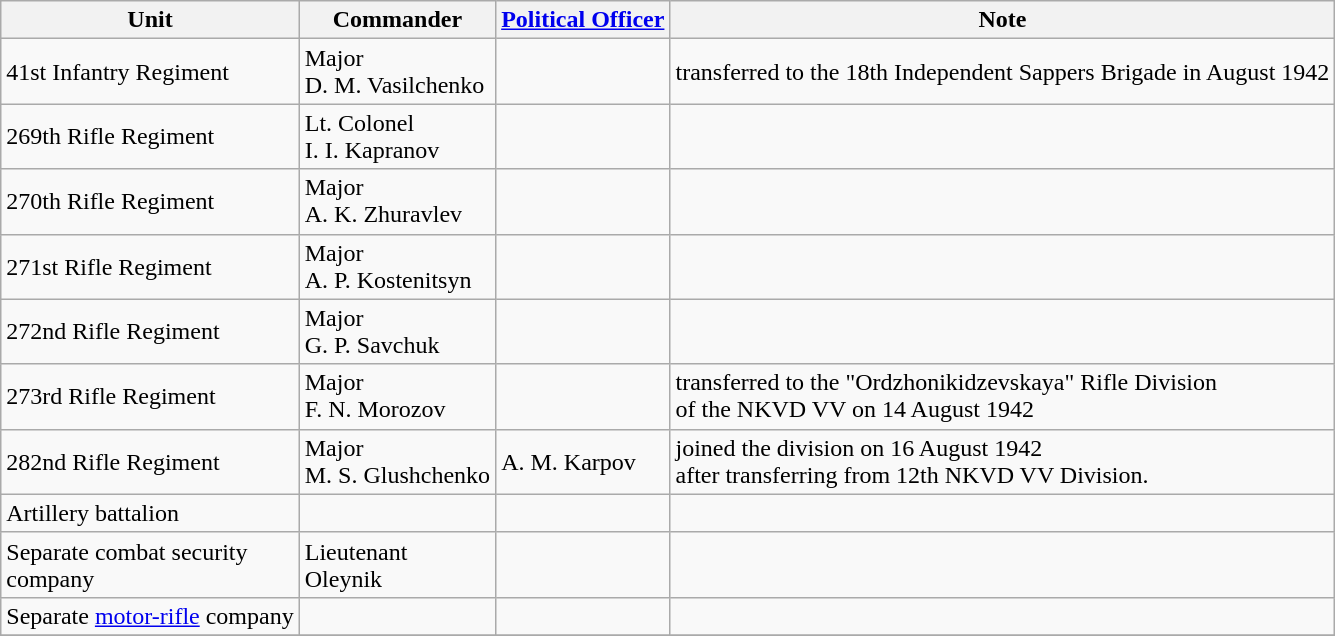<table class="wikitable">
<tr>
<th>Unit</th>
<th>Commander</th>
<th><a href='#'>Political Officer</a></th>
<th>Note</th>
</tr>
<tr>
<td>41st Infantry Regiment</td>
<td>Major<br>D. M. Vasilchenko</td>
<td></td>
<td>transferred to the 18th Independent Sappers Brigade in August 1942</td>
</tr>
<tr>
<td>269th Rifle Regiment</td>
<td>Lt. Colonel<br> I. I. Kapranov</td>
<td></td>
<td></td>
</tr>
<tr>
<td>270th Rifle Regiment</td>
<td>Major<br>A. K. Zhuravlev</td>
<td></td>
<td></td>
</tr>
<tr>
<td>271st Rifle Regiment</td>
<td>Major<br>A. P. Kostenitsyn</td>
<td></td>
<td></td>
</tr>
<tr>
<td>272nd Rifle Regiment</td>
<td>Major<br>G. P. Savchuk</td>
<td></td>
<td></td>
</tr>
<tr>
<td>273rd Rifle Regiment</td>
<td>Major<br>F. N. Morozov</td>
<td></td>
<td>transferred to the "Ordzhonikidzevskaya" Rifle Division<br>of the NKVD VV on 14 August 1942</td>
</tr>
<tr>
<td>282nd Rifle Regiment</td>
<td>Major<br>M. S. Glushchenko</td>
<td>A. M. Karpov</td>
<td>joined the division on 16 August 1942<br>after transferring from 12th NKVD VV Division.</td>
</tr>
<tr>
<td>Artillery battalion</td>
<td></td>
<td></td>
<td></td>
</tr>
<tr>
<td>Separate combat security<br>company</td>
<td>Lieutenant<br>Oleynik</td>
<td></td>
<td></td>
</tr>
<tr>
<td>Separate <a href='#'>motor-rifle</a> company</td>
<td></td>
<td></td>
<td></td>
</tr>
<tr>
</tr>
</table>
